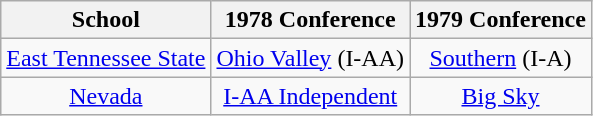<table class="wikitable sortable">
<tr>
<th>School</th>
<th>1978 Conference</th>
<th>1979 Conference</th>
</tr>
<tr style="text-align:center;">
<td><a href='#'>East Tennessee State</a></td>
<td><a href='#'>Ohio Valley</a> (I-AA)</td>
<td><a href='#'>Southern</a> (I-A)</td>
</tr>
<tr style="text-align:center;">
<td><a href='#'>Nevada</a></td>
<td><a href='#'>I-AA Independent</a></td>
<td><a href='#'>Big Sky</a></td>
</tr>
</table>
